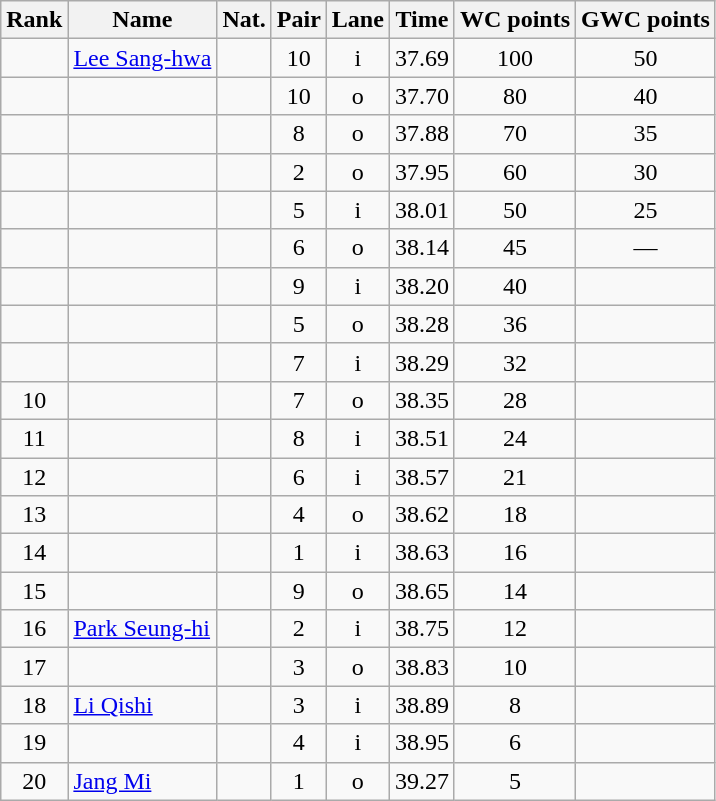<table class="wikitable sortable" style="text-align:center">
<tr>
<th>Rank</th>
<th>Name</th>
<th>Nat.</th>
<th>Pair</th>
<th>Lane</th>
<th>Time</th>
<th>WC points</th>
<th>GWC points</th>
</tr>
<tr>
<td></td>
<td align=left><a href='#'>Lee Sang-hwa</a></td>
<td></td>
<td>10</td>
<td>i</td>
<td>37.69</td>
<td>100</td>
<td>50</td>
</tr>
<tr>
<td></td>
<td align=left></td>
<td></td>
<td>10</td>
<td>o</td>
<td>37.70</td>
<td>80</td>
<td>40</td>
</tr>
<tr>
<td></td>
<td align=left></td>
<td></td>
<td>8</td>
<td>o</td>
<td>37.88</td>
<td>70</td>
<td>35</td>
</tr>
<tr>
<td></td>
<td align=left></td>
<td></td>
<td>2</td>
<td>o</td>
<td>37.95</td>
<td>60</td>
<td>30</td>
</tr>
<tr>
<td></td>
<td align=left></td>
<td></td>
<td>5</td>
<td>i</td>
<td>38.01</td>
<td>50</td>
<td>25</td>
</tr>
<tr>
<td></td>
<td align=left></td>
<td></td>
<td>6</td>
<td>o</td>
<td>38.14</td>
<td>45</td>
<td>—</td>
</tr>
<tr>
<td></td>
<td align=left></td>
<td></td>
<td>9</td>
<td>i</td>
<td>38.20</td>
<td>40</td>
<td></td>
</tr>
<tr>
<td></td>
<td align=left></td>
<td></td>
<td>5</td>
<td>o</td>
<td>38.28</td>
<td>36</td>
<td></td>
</tr>
<tr>
<td></td>
<td align=left></td>
<td></td>
<td>7</td>
<td>i</td>
<td>38.29</td>
<td>32</td>
<td></td>
</tr>
<tr>
<td>10</td>
<td align=left></td>
<td></td>
<td>7</td>
<td>o</td>
<td>38.35</td>
<td>28</td>
<td></td>
</tr>
<tr>
<td>11</td>
<td align=left></td>
<td></td>
<td>8</td>
<td>i</td>
<td>38.51</td>
<td>24</td>
<td></td>
</tr>
<tr>
<td>12</td>
<td align=left></td>
<td></td>
<td>6</td>
<td>i</td>
<td>38.57</td>
<td>21</td>
<td></td>
</tr>
<tr>
<td>13</td>
<td align=left></td>
<td></td>
<td>4</td>
<td>o</td>
<td>38.62</td>
<td>18</td>
<td></td>
</tr>
<tr>
<td>14</td>
<td align=left></td>
<td></td>
<td>1</td>
<td>i</td>
<td>38.63</td>
<td>16</td>
<td></td>
</tr>
<tr>
<td>15</td>
<td align=left></td>
<td></td>
<td>9</td>
<td>o</td>
<td>38.65</td>
<td>14</td>
<td></td>
</tr>
<tr>
<td>16</td>
<td align=left><a href='#'>Park Seung-hi</a></td>
<td></td>
<td>2</td>
<td>i</td>
<td>38.75</td>
<td>12</td>
<td></td>
</tr>
<tr>
<td>17</td>
<td align=left></td>
<td></td>
<td>3</td>
<td>o</td>
<td>38.83</td>
<td>10</td>
<td></td>
</tr>
<tr>
<td>18</td>
<td align=left><a href='#'>Li Qishi</a></td>
<td></td>
<td>3</td>
<td>i</td>
<td>38.89</td>
<td>8</td>
<td></td>
</tr>
<tr>
<td>19</td>
<td align=left></td>
<td></td>
<td>4</td>
<td>i</td>
<td>38.95</td>
<td>6</td>
<td></td>
</tr>
<tr>
<td>20</td>
<td align=left><a href='#'>Jang Mi</a></td>
<td></td>
<td>1</td>
<td>o</td>
<td>39.27</td>
<td>5</td>
<td></td>
</tr>
</table>
